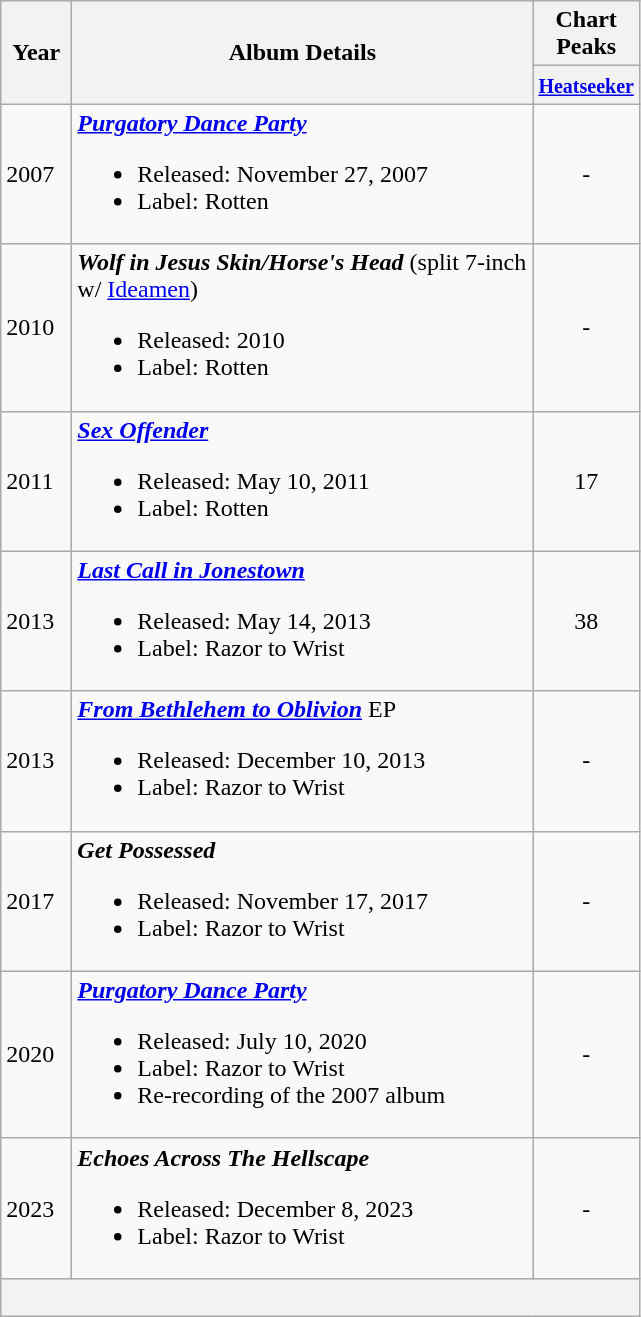<table class="wikitable">
<tr>
<th rowspan="2" style="width:40px;">Year</th>
<th rowspan="2" style="width:300px;">Album Details</th>
<th colspan="3">Chart Peaks</th>
</tr>
<tr>
<th style="width:50px;"><small><a href='#'>Heatseeker</a></small></th>
</tr>
<tr>
<td>2007</td>
<td><strong><em><a href='#'>Purgatory Dance Party</a></em></strong><br><ul><li>Released: November 27, 2007</li><li>Label: Rotten</li></ul></td>
<td style="text-align:center;">-</td>
</tr>
<tr>
<td>2010</td>
<td><strong><em>Wolf in Jesus Skin/Horse's Head</em></strong> (split 7-inch w/ <a href='#'>Ideamen</a>)<br><ul><li>Released: 2010</li><li>Label: Rotten</li></ul></td>
<td style="text-align:center;">-</td>
</tr>
<tr>
<td>2011</td>
<td><strong><em><a href='#'>Sex Offender</a></em></strong><br><ul><li>Released: May 10, 2011</li><li>Label: Rotten</li></ul></td>
<td style="text-align:center;">17</td>
</tr>
<tr>
<td>2013</td>
<td><strong><em><a href='#'>Last Call in Jonestown</a></em></strong><br><ul><li>Released: May 14, 2013</li><li>Label: Razor to Wrist</li></ul></td>
<td style="text-align:center;">38</td>
</tr>
<tr>
<td>2013</td>
<td><strong><em><a href='#'>From Bethlehem to Oblivion</a></em></strong> EP<br><ul><li>Released: December 10, 2013</li><li>Label: Razor to Wrist</li></ul></td>
<td style="text-align:center;">-</td>
</tr>
<tr>
<td>2017</td>
<td><strong><em>Get Possessed</em></strong><br><ul><li>Released: November 17, 2017</li><li>Label: Razor to Wrist</li></ul></td>
<td style="text-align:center;">-</td>
</tr>
<tr>
<td>2020</td>
<td><strong><em><a href='#'>Purgatory Dance Party</a></em></strong><br><ul><li>Released: July 10, 2020</li><li>Label: Razor to Wrist</li><li>Re-recording of the 2007 album</li></ul></td>
<td style="text-align:center;">-</td>
</tr>
<tr>
<td>2023</td>
<td><strong><em>Echoes Across The Hellscape</em></strong><br><ul><li>Released: December 8, 2023</li><li>Label: Razor to Wrist</li></ul></td>
<td style="text-align:center;">-</td>
</tr>
<tr>
<th colspan="10"><br></th>
</tr>
</table>
